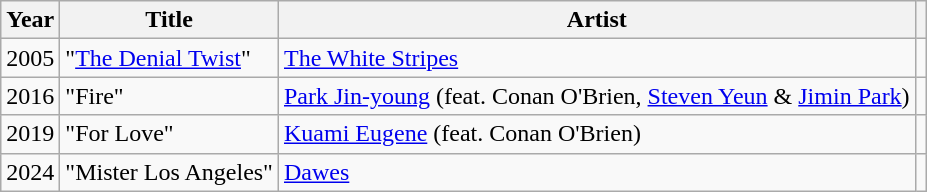<table class="wikitable sortable">
<tr>
<th>Year</th>
<th>Title</th>
<th>Artist</th>
<th scope="col" class="unsortable"></th>
</tr>
<tr>
<td>2005</td>
<td>"<a href='#'>The Denial Twist</a>"</td>
<td><a href='#'>The White Stripes</a></td>
<td style="text-align:center;"></td>
</tr>
<tr>
<td>2016</td>
<td>"Fire"</td>
<td><a href='#'>Park Jin-young</a> (feat. Conan O'Brien, <a href='#'>Steven Yeun</a> & <a href='#'>Jimin Park</a>)</td>
<td style="text-align:center;"></td>
</tr>
<tr>
<td>2019</td>
<td>"For Love"</td>
<td><a href='#'>Kuami Eugene</a> (feat. Conan O'Brien)</td>
<td style="text-align:center;"></td>
</tr>
<tr>
<td>2024</td>
<td>"Mister Los Angeles"</td>
<td><a href='#'>Dawes</a></td>
<td style="text-align:center;"></td>
</tr>
</table>
